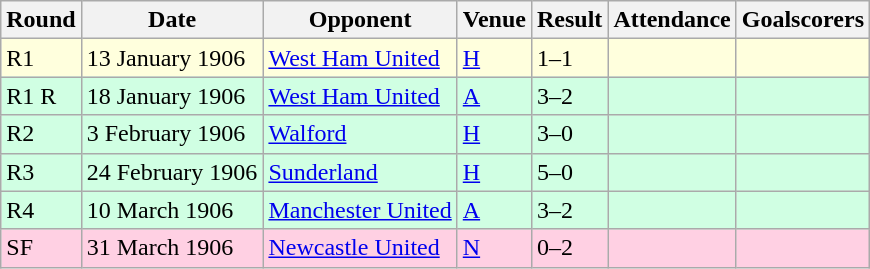<table class="wikitable">
<tr>
<th>Round</th>
<th>Date</th>
<th>Opponent</th>
<th>Venue</th>
<th>Result</th>
<th>Attendance</th>
<th>Goalscorers</th>
</tr>
<tr style="background:#ffffdd;">
<td>R1</td>
<td>13 January 1906</td>
<td><a href='#'>West Ham United</a></td>
<td><a href='#'>H</a></td>
<td>1–1</td>
<td></td>
<td></td>
</tr>
<tr style="background:#d0ffe3;">
<td>R1 R</td>
<td>18 January 1906</td>
<td><a href='#'>West Ham United</a></td>
<td><a href='#'>A</a></td>
<td>3–2</td>
<td></td>
<td></td>
</tr>
<tr style="background:#d0ffe3;">
<td>R2</td>
<td>3 February 1906</td>
<td><a href='#'>Walford</a></td>
<td><a href='#'>H</a></td>
<td>3–0</td>
<td></td>
<td></td>
</tr>
<tr style="background:#d0ffe3;">
<td>R3</td>
<td>24 February 1906</td>
<td><a href='#'>Sunderland</a></td>
<td><a href='#'>H</a></td>
<td>5–0</td>
<td></td>
<td></td>
</tr>
<tr style="background:#d0ffe3;">
<td>R4</td>
<td>10 March 1906</td>
<td><a href='#'>Manchester United</a></td>
<td><a href='#'>A</a></td>
<td>3–2</td>
<td></td>
<td></td>
</tr>
<tr style="background:#ffd0e3;">
<td>SF</td>
<td>31 March 1906</td>
<td><a href='#'>Newcastle United</a></td>
<td><a href='#'>N</a></td>
<td>0–2</td>
<td></td>
<td></td>
</tr>
</table>
